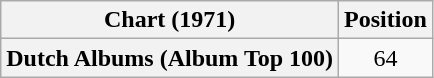<table class="wikitable plainrowheaders" style="text-align:center">
<tr>
<th scope="col">Chart (1971)</th>
<th scope="col">Position</th>
</tr>
<tr>
<th scope="row">Dutch Albums (Album Top 100)</th>
<td>64</td>
</tr>
</table>
